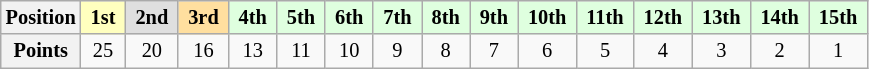<table class="wikitable" style="font-size:85%; text-align:center">
<tr>
<th>Position</th>
<td style="background:#ffffbf;"> <strong>1st</strong> </td>
<td style="background:#dfdfdf;"> <strong>2nd</strong> </td>
<td style="background:#ffdf9f;"> <strong>3rd</strong> </td>
<td style="background:#dfffdf;"> <strong>4th</strong> </td>
<td style="background:#dfffdf;"> <strong>5th</strong> </td>
<td style="background:#dfffdf;"> <strong>6th</strong> </td>
<td style="background:#dfffdf;"> <strong>7th</strong> </td>
<td style="background:#dfffdf;"> <strong>8th</strong> </td>
<td style="background:#dfffdf;"> <strong>9th</strong> </td>
<td style="background:#dfffdf;"> <strong>10th</strong> </td>
<td style="background:#dfffdf;"> <strong>11th</strong> </td>
<td style="background:#dfffdf;"> <strong>12th</strong> </td>
<td style="background:#dfffdf;"> <strong>13th</strong> </td>
<td style="background:#dfffdf;"> <strong>14th</strong> </td>
<td style="background:#dfffdf;"> <strong>15th</strong> </td>
</tr>
<tr>
<th>Points</th>
<td>25</td>
<td>20</td>
<td>16</td>
<td>13</td>
<td>11</td>
<td>10</td>
<td>9</td>
<td>8</td>
<td>7</td>
<td>6</td>
<td>5</td>
<td>4</td>
<td>3</td>
<td>2</td>
<td>1</td>
</tr>
</table>
